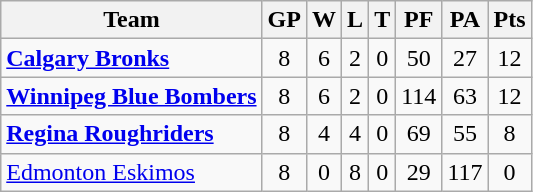<table class="wikitable">
<tr>
<th>Team</th>
<th>GP</th>
<th>W</th>
<th>L</th>
<th>T</th>
<th>PF</th>
<th>PA</th>
<th>Pts</th>
</tr>
<tr align="center">
<td align="left"><strong><a href='#'>Calgary Bronks</a></strong></td>
<td>8</td>
<td>6</td>
<td>2</td>
<td>0</td>
<td>50</td>
<td>27</td>
<td>12</td>
</tr>
<tr align="center">
<td align="left"><strong><a href='#'>Winnipeg Blue Bombers</a></strong></td>
<td>8</td>
<td>6</td>
<td>2</td>
<td>0</td>
<td>114</td>
<td>63</td>
<td>12</td>
</tr>
<tr align="center">
<td align="left"><strong><a href='#'>Regina Roughriders</a></strong></td>
<td>8</td>
<td>4</td>
<td>4</td>
<td>0</td>
<td>69</td>
<td>55</td>
<td>8</td>
</tr>
<tr align="center">
<td align="left"><a href='#'>Edmonton Eskimos</a></td>
<td>8</td>
<td>0</td>
<td>8</td>
<td>0</td>
<td>29</td>
<td>117</td>
<td>0</td>
</tr>
</table>
